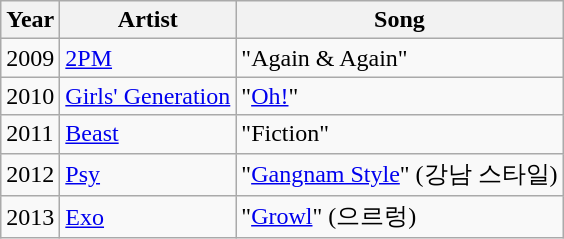<table class="wikitable">
<tr>
<th>Year</th>
<th>Artist</th>
<th>Song</th>
</tr>
<tr>
<td>2009</td>
<td><a href='#'>2PM</a></td>
<td>"Again & Again"</td>
</tr>
<tr>
<td>2010</td>
<td><a href='#'>Girls' Generation</a></td>
<td>"<a href='#'>Oh!</a>"</td>
</tr>
<tr>
<td>2011</td>
<td><a href='#'>Beast</a></td>
<td>"Fiction"</td>
</tr>
<tr>
<td>2012</td>
<td><a href='#'>Psy</a></td>
<td>"<a href='#'>Gangnam Style</a>" (강남 스타일)</td>
</tr>
<tr>
<td>2013</td>
<td><a href='#'>Exo</a></td>
<td>"<a href='#'>Growl</a>" (으르렁)</td>
</tr>
</table>
